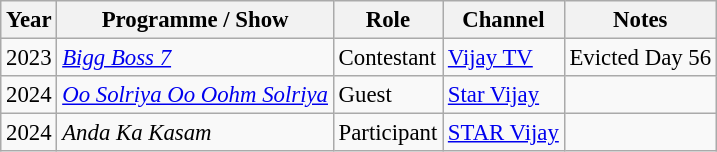<table class="wikitable" style="font-size: 95%;">
<tr>
<th>Year</th>
<th>Programme / Show</th>
<th>Role</th>
<th>Channel</th>
<th>Notes</th>
</tr>
<tr>
<td>2023</td>
<td><em><a href='#'> Bigg Boss 7</a></em></td>
<td>Contestant</td>
<td><a href='#'>Vijay TV</a></td>
<td>Evicted Day 56</td>
</tr>
<tr>
<td>2024</td>
<td><em><a href='#'>Oo Solriya Oo Oohm Solriya</a> </em></td>
<td>Guest</td>
<td><a href='#'>Star Vijay</a></td>
<td></td>
</tr>
<tr>
<td>2024</td>
<td><em>Anda Ka Kasam</em></td>
<td>Participant</td>
<td><a href='#'>STAR Vijay</a></td>
<td></td>
</tr>
</table>
